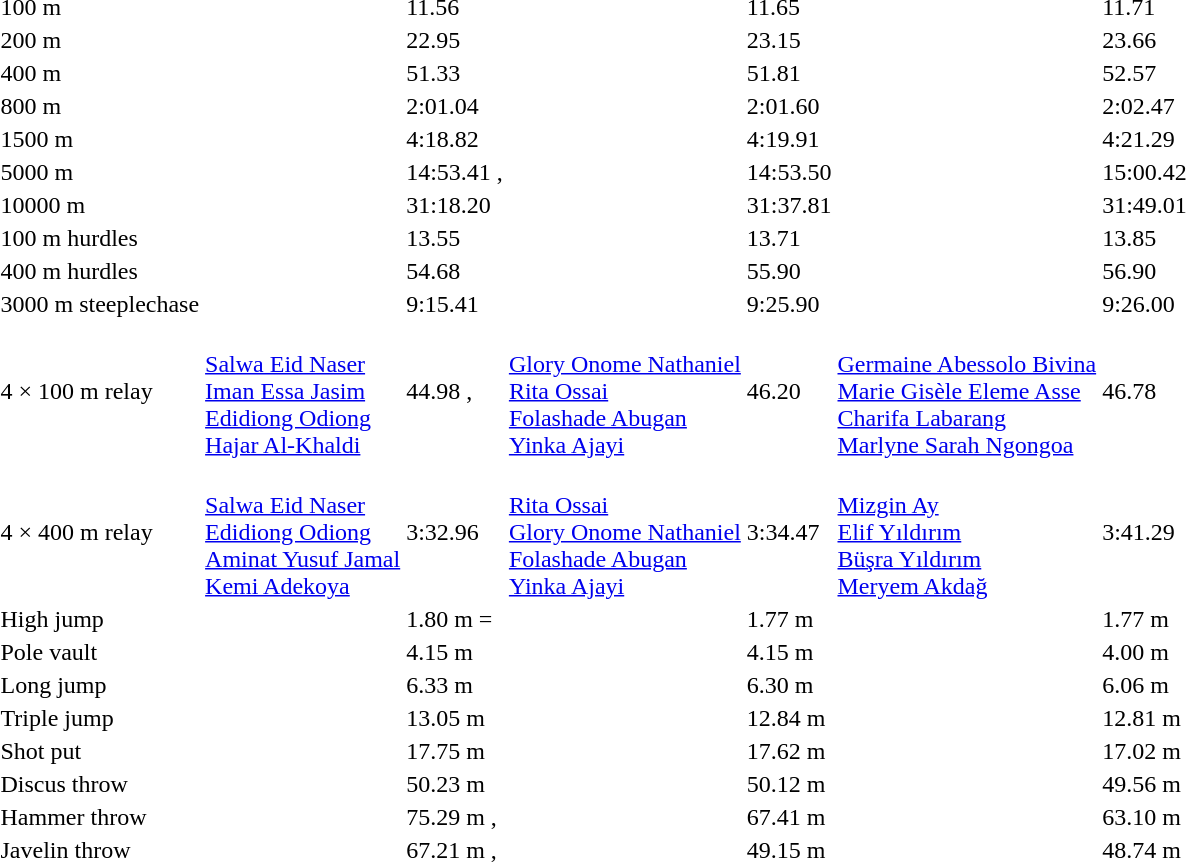<table>
<tr>
<td>100 m</td>
<td></td>
<td>11.56</td>
<td></td>
<td>11.65</td>
<td></td>
<td>11.71 </td>
</tr>
<tr>
<td>200 m</td>
<td></td>
<td>22.95 </td>
<td></td>
<td>23.15</td>
<td></td>
<td>23.66</td>
</tr>
<tr>
<td>400 m</td>
<td></td>
<td>51.33 </td>
<td></td>
<td>51.81</td>
<td></td>
<td>52.57</td>
</tr>
<tr>
<td>800 m</td>
<td></td>
<td>2:01.04 </td>
<td></td>
<td>2:01.60</td>
<td></td>
<td>2:02.47</td>
</tr>
<tr>
<td>1500 m</td>
<td></td>
<td>4:18.82 </td>
<td></td>
<td>4:19.91</td>
<td></td>
<td>4:21.29</td>
</tr>
<tr>
<td>5000 m</td>
<td></td>
<td>14:53.41 , </td>
<td></td>
<td>14:53.50</td>
<td></td>
<td>15:00.42 </td>
</tr>
<tr>
<td>10000 m</td>
<td></td>
<td>31:18.20 </td>
<td></td>
<td>31:37.81</td>
<td></td>
<td>31:49.01</td>
</tr>
<tr>
<td>100 m hurdles</td>
<td></td>
<td>13.55 </td>
<td></td>
<td>13.71</td>
<td></td>
<td>13.85</td>
</tr>
<tr>
<td>400 m hurdles</td>
<td></td>
<td>54.68 </td>
<td></td>
<td>55.90 </td>
<td></td>
<td>56.90 </td>
</tr>
<tr>
<td>3000 m steeplechase</td>
<td></td>
<td>9:15.41 </td>
<td></td>
<td>9:25.90 </td>
<td></td>
<td>9:26.00</td>
</tr>
<tr>
<td>4 × 100 m relay</td>
<td><br><a href='#'>Salwa Eid Naser</a><br><a href='#'>Iman Essa Jasim</a><br><a href='#'>Edidiong Odiong</a><br><a href='#'>Hajar Al-Khaldi</a></td>
<td>44.98 , </td>
<td><br><a href='#'>Glory Onome Nathaniel</a><br><a href='#'>Rita Ossai</a><br><a href='#'>Folashade Abugan</a><br><a href='#'>Yinka Ajayi</a></td>
<td>46.20</td>
<td><br><a href='#'>Germaine Abessolo Bivina</a><br><a href='#'>Marie Gisèle Eleme Asse</a><br><a href='#'>Charifa Labarang</a><br><a href='#'>Marlyne Sarah Ngongoa</a></td>
<td>46.78</td>
</tr>
<tr>
<td>4 × 400 m relay</td>
<td><br><a href='#'>Salwa Eid Naser</a><br><a href='#'>Edidiong Odiong</a><br><a href='#'>Aminat Yusuf Jamal</a><br><a href='#'>Kemi Adekoya</a></td>
<td>3:32.96 </td>
<td><br><a href='#'>Rita Ossai</a><br><a href='#'>Glory Onome Nathaniel</a><br><a href='#'>Folashade Abugan</a><br><a href='#'>Yinka Ajayi</a></td>
<td>3:34.47</td>
<td><br><a href='#'>Mizgin Ay</a><br><a href='#'>Elif Yıldırım</a><br><a href='#'>Büşra Yıldırım</a><br><a href='#'>Meryem Akdağ</a></td>
<td>3:41.29</td>
</tr>
<tr>
<td>High jump</td>
<td></td>
<td>1.80 m =</td>
<td></td>
<td>1.77 m</td>
<td></td>
<td>1.77 m</td>
</tr>
<tr>
<td>Pole vault</td>
<td></td>
<td>4.15 m </td>
<td></td>
<td>4.15 m</td>
<td></td>
<td>4.00 m</td>
</tr>
<tr>
<td>Long jump</td>
<td></td>
<td>6.33 m </td>
<td></td>
<td>6.30 m</td>
<td></td>
<td>6.06 m</td>
</tr>
<tr>
<td>Triple jump</td>
<td></td>
<td>13.05 m </td>
<td></td>
<td>12.84 m</td>
<td></td>
<td>12.81 m</td>
</tr>
<tr>
<td>Shot put</td>
<td></td>
<td>17.75 m </td>
<td></td>
<td>17.62 m</td>
<td></td>
<td>17.02 m</td>
</tr>
<tr>
<td>Discus throw</td>
<td></td>
<td>50.23 m</td>
<td></td>
<td>50.12 m </td>
<td></td>
<td>49.56 m</td>
</tr>
<tr>
<td>Hammer throw</td>
<td></td>
<td>75.29 m , </td>
<td></td>
<td>67.41 m</td>
<td></td>
<td>63.10 m </td>
</tr>
<tr>
<td>Javelin throw</td>
<td></td>
<td>67.21 m , </td>
<td></td>
<td>49.15 m </td>
<td></td>
<td>48.74 m</td>
</tr>
</table>
